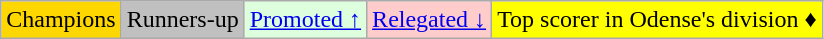<table class="wikitable">
<tr>
<td bgcolor=Gold>Champions</td>
<td bgcolor=Silver>Runners-up</td>
<td style="background:#dfd;"><a href='#'>Promoted ↑</a></td>
<td style="background:#fcc;"><a href='#'>Relegated ↓</a></td>
<td bgcolor=Yellow>Top scorer in Odense's division ♦</td>
</tr>
</table>
